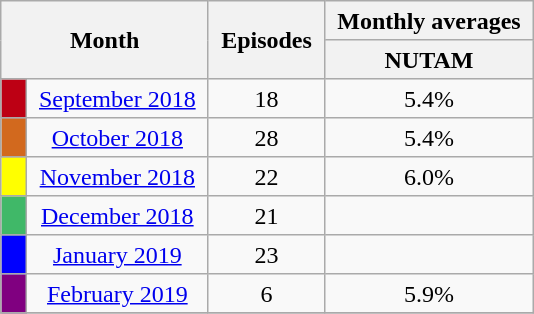<table class="wikitable plainrowheaders" style="text-align: center; line-height:25px;">
<tr class="wikitable" style="text-align: center;">
<th colspan="2" rowspan="2" style="padding: 0 8px;">Month</th>
<th rowspan="2" style="padding: 0 8px;">Episodes</th>
<th colspan="2" style="padding: 0 8px;">Monthly averages</th>
</tr>
<tr>
<th style="padding: 0 8px;">NUTAM</th>
</tr>
<tr>
<td style="padding: 0 8px; background:#BD0014;"></td>
<td style="padding: 0 8px;" '><a href='#'>September 2018</a></td>
<td style="padding: 0 8px;">18</td>
<td style="padding: 0 8px;">5.4%</td>
</tr>
<tr>
<td style="padding: 0 8px; background:#D2691E;"></td>
<td style="padding: 0 8px;" '><a href='#'>October 2018</a></td>
<td style="padding: 0 8px;">28</td>
<td style="padding: 0 8px;">5.4%</td>
</tr>
<tr>
<td style="padding: 0 8px; background:#FFFF00;"></td>
<td style="padding: 0 8px;" '><a href='#'>November 2018</a></td>
<td style="padding: 0 8px;">22</td>
<td style="padding: 0 8px;">6.0%</td>
</tr>
<tr>
<td style="padding: 0 8px; background:#40b868;"></td>
<td style="padding: 0 8px;" '><a href='#'>December 2018</a></td>
<td style="padding: 0 8px;">21</td>
<td style="padding: 0 8px;"></td>
</tr>
<tr>
<td style="padding: 0 8px; background:#0000FF;"></td>
<td style="padding: 0 8px;" '><a href='#'>January 2019</a></td>
<td style="padding: 0 8px;">23</td>
<td style="padding: 0 8px;"></td>
</tr>
<tr>
<td style="padding: 0 8px; background:#800080;"></td>
<td style="padding: 0 8px;" '><a href='#'>February 2019</a></td>
<td style="padding: 0 8px;">6</td>
<td style="padding: 0 8px;">5.9%</td>
</tr>
<tr>
</tr>
</table>
